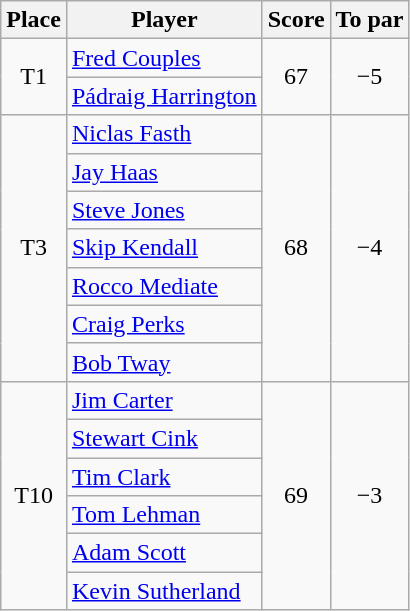<table class="wikitable">
<tr>
<th>Place</th>
<th>Player</th>
<th>Score</th>
<th>To par</th>
</tr>
<tr>
<td align=center rowspan="2">T1</td>
<td> <a href='#'>Fred Couples</a></td>
<td rowspan="2" align=center>67</td>
<td rowspan="2" align=center>−5</td>
</tr>
<tr>
<td> <a href='#'>Pádraig Harrington</a></td>
</tr>
<tr>
<td align=center rowspan="7">T3</td>
<td> <a href='#'>Niclas Fasth</a></td>
<td rowspan="7" align=center>68</td>
<td rowspan="7" align=center>−4</td>
</tr>
<tr>
<td> <a href='#'>Jay Haas</a></td>
</tr>
<tr>
<td> <a href='#'>Steve Jones</a></td>
</tr>
<tr>
<td> <a href='#'>Skip Kendall</a></td>
</tr>
<tr>
<td> <a href='#'>Rocco Mediate</a></td>
</tr>
<tr>
<td> <a href='#'>Craig Perks</a></td>
</tr>
<tr>
<td> <a href='#'>Bob Tway</a></td>
</tr>
<tr>
<td align=center rowspan="6">T10</td>
<td> <a href='#'>Jim Carter</a></td>
<td rowspan="6" align=center>69</td>
<td rowspan="6" align=center>−3</td>
</tr>
<tr>
<td> <a href='#'>Stewart Cink</a></td>
</tr>
<tr>
<td> <a href='#'>Tim Clark</a></td>
</tr>
<tr>
<td> <a href='#'>Tom Lehman</a></td>
</tr>
<tr>
<td> <a href='#'>Adam Scott</a></td>
</tr>
<tr>
<td> <a href='#'>Kevin Sutherland</a></td>
</tr>
</table>
